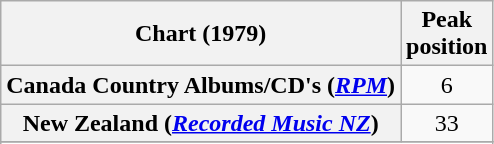<table class="wikitable sortable plainrowheaders" style="text-align:center">
<tr>
<th scope="col">Chart (1979)</th>
<th scope="col">Peak<br> position</th>
</tr>
<tr>
<th scope="row">Canada Country Albums/CD's (<em><a href='#'>RPM</a></em>)</th>
<td>6</td>
</tr>
<tr>
<th scope="row">New Zealand  (<em><a href='#'>Recorded Music NZ</a></em>)</th>
<td>33</td>
</tr>
<tr>
</tr>
<tr>
</tr>
</table>
